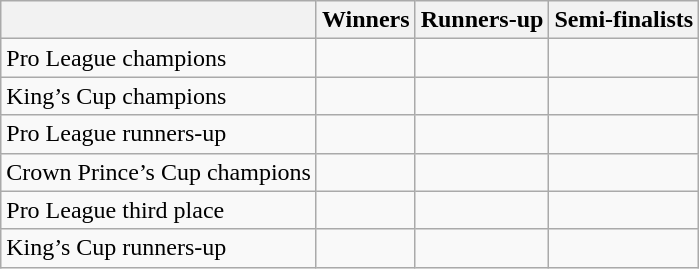<table class="wikitable">
<tr>
<th></th>
<th>Winners</th>
<th>Runners-up</th>
<th>Semi-finalists</th>
</tr>
<tr>
<td>Pro League champions</td>
<td></td>
<td></td>
<td></td>
</tr>
<tr>
<td>King’s Cup champions</td>
<td></td>
<td></td>
<td></td>
</tr>
<tr>
<td>Pro League runners-up</td>
<td></td>
<td></td>
<td></td>
</tr>
<tr>
<td>Crown Prince’s  Cup champions</td>
<td></td>
<td></td>
<td></td>
</tr>
<tr>
<td>Pro League third place</td>
<td></td>
<td></td>
<td></td>
</tr>
<tr>
<td>King’s  Cup runners-up</td>
<td></td>
<td></td>
<td></td>
</tr>
</table>
